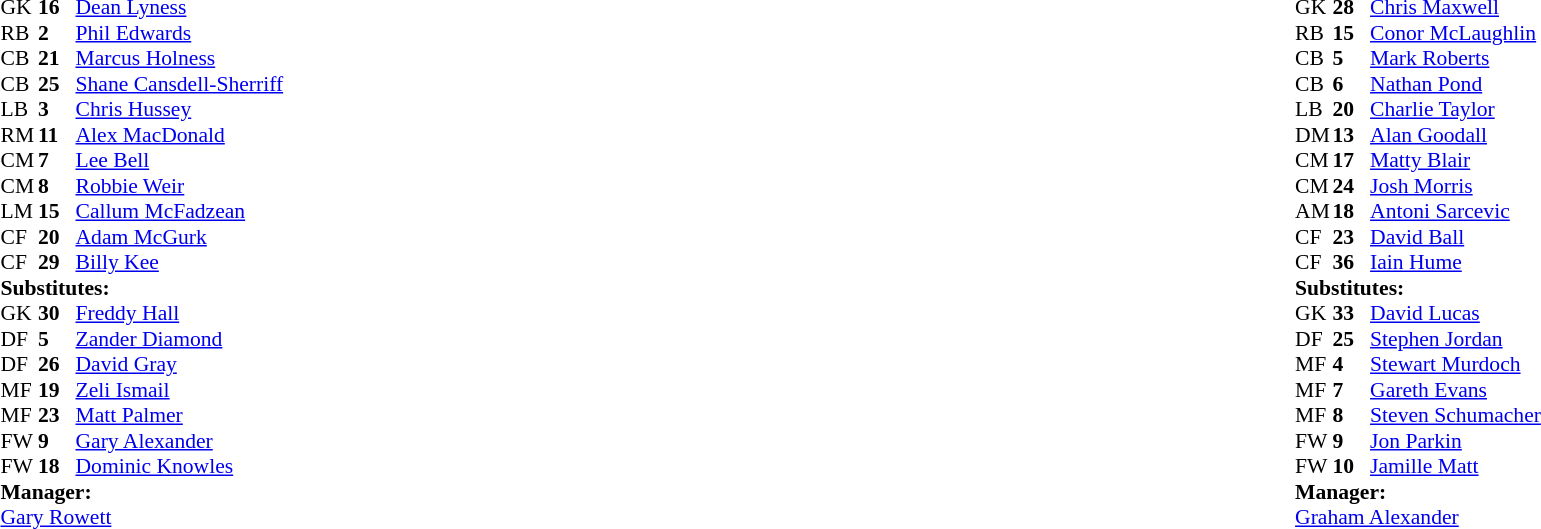<table style="width:100%;">
<tr>
<td style="vertical-align:top; width:40%;"><br><table style="font-size: 90%" cellspacing="0" cellpadding="0">
<tr>
<th width=25></th>
<th width=25></th>
</tr>
<tr>
<td>GK</td>
<td><strong>16</strong></td>
<td><a href='#'>Dean Lyness</a></td>
</tr>
<tr>
<td>RB</td>
<td><strong>2</strong></td>
<td><a href='#'>Phil Edwards</a></td>
<td></td>
</tr>
<tr>
<td>CB</td>
<td><strong>21</strong></td>
<td><a href='#'>Marcus Holness</a></td>
<td></td>
<td></td>
</tr>
<tr>
<td>CB</td>
<td><strong>25</strong></td>
<td><a href='#'>Shane Cansdell-Sherriff</a></td>
</tr>
<tr>
<td>LB</td>
<td><strong>3</strong></td>
<td><a href='#'>Chris Hussey</a></td>
</tr>
<tr>
<td>RM</td>
<td><strong>11</strong></td>
<td><a href='#'>Alex MacDonald</a></td>
<td></td>
<td></td>
</tr>
<tr>
<td>CM</td>
<td><strong>7</strong></td>
<td><a href='#'>Lee Bell</a></td>
<td></td>
<td></td>
</tr>
<tr>
<td>CM</td>
<td><strong>8</strong></td>
<td><a href='#'>Robbie Weir</a></td>
</tr>
<tr>
<td>LM</td>
<td><strong>15</strong></td>
<td><a href='#'>Callum McFadzean</a></td>
</tr>
<tr>
<td>CF</td>
<td><strong>20</strong></td>
<td><a href='#'>Adam McGurk</a></td>
</tr>
<tr>
<td>CF</td>
<td><strong>29</strong></td>
<td><a href='#'>Billy Kee</a></td>
</tr>
<tr>
<td colspan=4><strong>Substitutes:</strong></td>
</tr>
<tr>
<td>GK</td>
<td><strong>30</strong></td>
<td><a href='#'>Freddy Hall</a></td>
</tr>
<tr>
<td>DF</td>
<td><strong>5</strong></td>
<td><a href='#'>Zander Diamond</a></td>
<td></td>
<td></td>
</tr>
<tr>
<td>DF</td>
<td><strong>26</strong></td>
<td><a href='#'>David Gray</a></td>
</tr>
<tr>
<td>MF</td>
<td><strong>19</strong></td>
<td><a href='#'>Zeli Ismail</a></td>
<td></td>
<td></td>
</tr>
<tr>
<td>MF</td>
<td><strong>23</strong></td>
<td><a href='#'>Matt Palmer</a></td>
<td></td>
<td></td>
</tr>
<tr>
<td>FW</td>
<td><strong>9</strong></td>
<td><a href='#'>Gary Alexander</a></td>
</tr>
<tr>
<td>FW</td>
<td><strong>18</strong></td>
<td><a href='#'>Dominic Knowles</a></td>
</tr>
<tr>
<td colspan=4><strong>Manager:</strong></td>
</tr>
<tr>
<td colspan="4"><a href='#'>Gary Rowett</a></td>
</tr>
</table>
</td>
<td valign="top"></td>
<td style="vertical-align:top; width:50%;"><br><table cellspacing="0" cellpadding="0" style="font-size:90%; margin:auto;">
<tr>
<th width=25></th>
<th width=25></th>
</tr>
<tr>
<td>GK</td>
<td><strong>28</strong></td>
<td><a href='#'>Chris Maxwell</a></td>
</tr>
<tr>
<td>RB</td>
<td><strong>15</strong></td>
<td><a href='#'>Conor McLaughlin</a></td>
</tr>
<tr>
<td>CB</td>
<td><strong>5</strong></td>
<td><a href='#'>Mark Roberts</a></td>
</tr>
<tr>
<td>CB</td>
<td><strong>6</strong></td>
<td><a href='#'>Nathan Pond</a></td>
</tr>
<tr>
<td>LB</td>
<td><strong>20</strong></td>
<td><a href='#'>Charlie Taylor</a></td>
</tr>
<tr>
<td>DM</td>
<td><strong>13</strong></td>
<td><a href='#'>Alan Goodall</a></td>
</tr>
<tr>
<td>CM</td>
<td><strong>17</strong></td>
<td><a href='#'>Matty Blair</a></td>
<td></td>
<td></td>
</tr>
<tr>
<td>CM</td>
<td><strong>24</strong></td>
<td><a href='#'>Josh Morris</a></td>
</tr>
<tr>
<td>AM</td>
<td><strong>18</strong></td>
<td><a href='#'>Antoni Sarcevic</a></td>
</tr>
<tr>
<td>CF</td>
<td><strong>23</strong></td>
<td><a href='#'>David Ball</a></td>
</tr>
<tr>
<td>CF</td>
<td><strong>36</strong></td>
<td><a href='#'>Iain Hume</a></td>
<td></td>
<td></td>
</tr>
<tr>
<td colspan=4><strong>Substitutes:</strong></td>
</tr>
<tr>
<td>GK</td>
<td><strong>33</strong></td>
<td><a href='#'>David Lucas</a></td>
</tr>
<tr>
<td>DF</td>
<td><strong>25</strong></td>
<td><a href='#'>Stephen Jordan</a></td>
</tr>
<tr>
<td>MF</td>
<td><strong>4</strong></td>
<td><a href='#'>Stewart Murdoch</a></td>
<td></td>
<td></td>
</tr>
<tr>
<td>MF</td>
<td><strong>7</strong></td>
<td><a href='#'>Gareth Evans</a></td>
</tr>
<tr>
<td>MF</td>
<td><strong>8</strong></td>
<td><a href='#'>Steven Schumacher</a></td>
</tr>
<tr>
<td>FW</td>
<td><strong>9</strong></td>
<td><a href='#'>Jon Parkin</a></td>
<td></td>
<td></td>
</tr>
<tr>
<td>FW</td>
<td><strong>10</strong></td>
<td><a href='#'>Jamille Matt</a></td>
</tr>
<tr>
<td colspan=4><strong>Manager:</strong></td>
</tr>
<tr>
<td colspan="4"><a href='#'>Graham Alexander</a></td>
</tr>
</table>
</td>
</tr>
</table>
